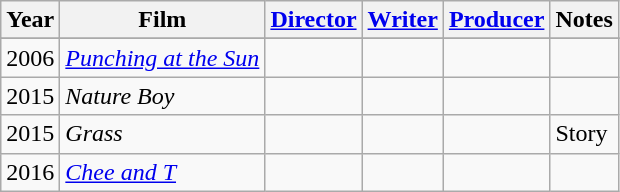<table class="wikitable sortable">
<tr>
<th>Year</th>
<th>Film</th>
<th><a href='#'>Director</a></th>
<th><a href='#'>Writer</a></th>
<th><a href='#'>Producer</a></th>
<th>Notes</th>
</tr>
<tr>
</tr>
<tr>
<td>2006</td>
<td><em><a href='#'>Punching at the Sun</a></em></td>
<td style="text-align:center;"></td>
<td style="text-align:center;"></td>
<td style="text-align:center;"></td>
<td></td>
</tr>
<tr>
<td>2015</td>
<td><em>Nature Boy</em></td>
<td style="text-align:center;"></td>
<td style="text-align:center;"></td>
<td style="text-align:center;"></td>
<td></td>
</tr>
<tr>
<td>2015</td>
<td><em>Grass</em></td>
<td style="text-align:center;"></td>
<td style="text-align:center;"></td>
<td style="text-align:center;"></td>
<td>Story</td>
</tr>
<tr>
<td>2016</td>
<td><em><a href='#'>Chee and T</a></em></td>
<td style="text-align:center;"></td>
<td style="text-align:center;"></td>
<td style="text-align:center;"></td>
<td></td>
</tr>
</table>
